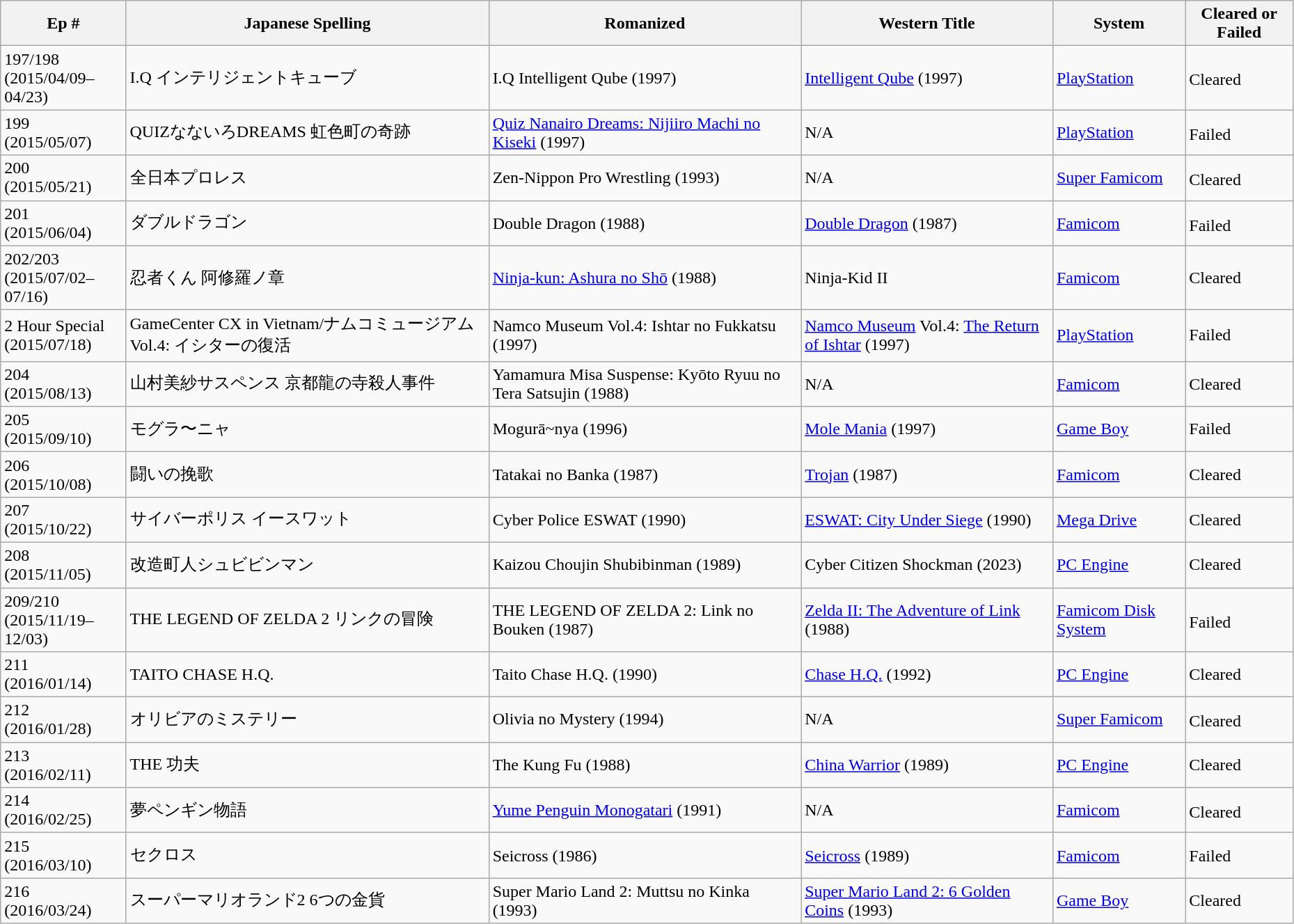<table class="wikitable" style="width:98%;">
<tr>
<th>Ep #</th>
<th>Japanese Spelling</th>
<th>Romanized</th>
<th>Western Title</th>
<th>System</th>
<th>Cleared or Failed</th>
</tr>
<tr>
<td>197/198<br>(2015/04/09–04/23)</td>
<td>I.Q インテリジェントキューブ</td>
<td>I.Q Intelligent Qube (1997)</td>
<td><a href='#'>Intelligent Qube</a> (1997)</td>
<td><a href='#'>PlayStation</a></td>
<td>Cleared<sup></sup></td>
</tr>
<tr>
<td>199<br>(2015/05/07)</td>
<td>QUIZなないろDREAMS 虹色町の奇跡</td>
<td><a href='#'>Quiz Nanairo Dreams: Nijiiro Machi no Kiseki</a> (1997)</td>
<td>N/A</td>
<td><a href='#'>PlayStation</a></td>
<td>Failed<sup></sup></td>
</tr>
<tr>
<td>200<br>(2015/05/21)</td>
<td>全日本プロレス</td>
<td>Zen-Nippon Pro Wrestling (1993)</td>
<td>N/A</td>
<td><a href='#'>Super Famicom</a></td>
<td>Cleared<sup></sup></td>
</tr>
<tr>
<td>201<br>(2015/06/04)</td>
<td>ダブルドラゴン</td>
<td>Double Dragon (1988)</td>
<td><a href='#'>Double Dragon</a> (1987)</td>
<td><a href='#'>Famicom</a></td>
<td>Failed<sup></sup></td>
</tr>
<tr>
<td>202/203<br>(2015/07/02–07/16)</td>
<td>忍者くん 阿修羅ノ章</td>
<td><a href='#'>Ninja-kun: Ashura no Shō</a> (1988)</td>
<td>Ninja-Kid II</td>
<td><a href='#'>Famicom</a></td>
<td>Cleared</td>
</tr>
<tr>
<td>2 Hour Special<br>(2015/07/18)</td>
<td>GameCenter CX in Vietnam/ナムコミュージアム Vol.4: イシターの復活</td>
<td>Namco Museum Vol.4: Ishtar no Fukkatsu (1997)</td>
<td><a href='#'>Namco Museum</a> Vol.4: <a href='#'>The Return of Ishtar</a> (1997)</td>
<td><a href='#'>PlayStation</a></td>
<td>Failed</td>
</tr>
<tr>
<td>204<br>(2015/08/13)</td>
<td>山村美紗サスペンス 京都龍の寺殺人事件</td>
<td>Yamamura Misa Suspense: Kyōto Ryuu no Tera Satsujin (1988)</td>
<td>N/A</td>
<td><a href='#'>Famicom</a></td>
<td>Cleared</td>
</tr>
<tr>
<td>205<br>(2015/09/10)</td>
<td>モグラ〜ニャ</td>
<td>Mogurā~nya (1996)</td>
<td><a href='#'>Mole Mania</a> (1997)</td>
<td><a href='#'>Game Boy</a></td>
<td>Failed</td>
</tr>
<tr>
<td>206<br>(2015/10/08)</td>
<td>闘いの挽歌</td>
<td>Tatakai no Banka (1987)</td>
<td><a href='#'>Trojan</a> (1987)</td>
<td><a href='#'>Famicom</a></td>
<td>Cleared</td>
</tr>
<tr>
<td>207<br>(2015/10/22)</td>
<td>サイバーポリス イースワット</td>
<td>Cyber Police ESWAT (1990)</td>
<td><a href='#'>ESWAT: City Under Siege</a> (1990)</td>
<td><a href='#'>Mega Drive</a></td>
<td>Cleared</td>
</tr>
<tr>
<td>208<br>(2015/11/05)</td>
<td>改造町人シュビビンマン</td>
<td>Kaizou Choujin Shubibinman (1989)</td>
<td>Cyber Citizen Shockman (2023)</td>
<td><a href='#'>PC Engine</a></td>
<td>Cleared</td>
</tr>
<tr>
<td>209/210<br>(2015/11/19–12/03)</td>
<td>THE LEGEND OF ZELDA 2 リンクの冒険</td>
<td>THE LEGEND OF ZELDA 2: Link no Bouken (1987)</td>
<td><a href='#'>Zelda II: The Adventure of Link</a> (1988)</td>
<td><a href='#'>Famicom Disk System</a></td>
<td>Failed<sup></sup></td>
</tr>
<tr>
<td>211<br>(2016/01/14)</td>
<td>TAITO CHASE H.Q.</td>
<td>Taito Chase H.Q. (1990)</td>
<td><a href='#'>Chase H.Q.</a> (1992)</td>
<td><a href='#'>PC Engine</a></td>
<td>Cleared</td>
</tr>
<tr>
<td>212<br>(2016/01/28)</td>
<td>オリビアのミステリー</td>
<td>Olivia no Mystery (1994)</td>
<td>N/A</td>
<td><a href='#'>Super Famicom</a></td>
<td>Cleared<sup></sup></td>
</tr>
<tr>
<td>213<br>(2016/02/11)</td>
<td>THE 功夫</td>
<td>The Kung Fu (1988)</td>
<td><a href='#'>China Warrior</a> (1989)</td>
<td><a href='#'>PC Engine</a></td>
<td>Cleared</td>
</tr>
<tr>
<td>214<br>(2016/02/25)</td>
<td>夢ペンギン物語</td>
<td><a href='#'>Yume Penguin Monogatari</a> (1991)</td>
<td>N/A</td>
<td><a href='#'>Famicom</a></td>
<td>Cleared<sup></sup></td>
</tr>
<tr>
<td>215<br>(2016/03/10)</td>
<td>セクロス</td>
<td>Seicross (1986)</td>
<td><a href='#'>Seicross</a> (1989)</td>
<td><a href='#'>Famicom</a></td>
<td>Failed</td>
</tr>
<tr>
<td>216<br>(2016/03/24)</td>
<td>スーパーマリオランド2 6つの金貨</td>
<td>Super Mario Land 2: Muttsu no Kinka (1993)</td>
<td><a href='#'>Super Mario Land 2: 6 Golden Coins</a> (1993)</td>
<td><a href='#'>Game Boy</a></td>
<td>Cleared</td>
</tr>
</table>
